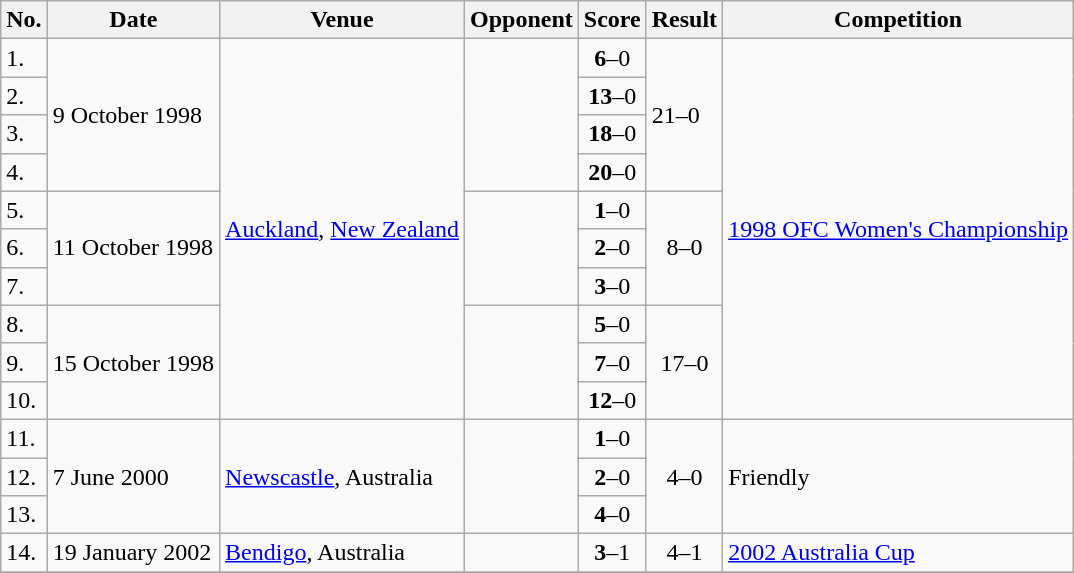<table class="wikitable">
<tr>
<th>No.</th>
<th>Date</th>
<th>Venue</th>
<th>Opponent</th>
<th>Score</th>
<th>Result</th>
<th>Competition</th>
</tr>
<tr>
<td>1.</td>
<td rowspan=4>9 October 1998</td>
<td rowspan=10><a href='#'>Auckland</a>, <a href='#'>New Zealand</a></td>
<td rowspan=4></td>
<td align=center><strong>6</strong>–0</td>
<td rowspan=4 align=centr>21–0</td>
<td rowspan=10><a href='#'>1998 OFC Women's Championship</a></td>
</tr>
<tr>
<td>2.</td>
<td align=center><strong>13</strong>–0</td>
</tr>
<tr>
<td>3.</td>
<td align=center><strong>18</strong>–0</td>
</tr>
<tr>
<td>4.</td>
<td align=center><strong>20</strong>–0</td>
</tr>
<tr>
<td>5.</td>
<td rowspan=3>11 October 1998</td>
<td rowspan=3></td>
<td align=center><strong>1</strong>–0</td>
<td rowspan=3 align=center>8–0</td>
</tr>
<tr>
<td>6.</td>
<td align=center><strong>2</strong>–0</td>
</tr>
<tr>
<td>7.</td>
<td align=center><strong>3</strong>–0</td>
</tr>
<tr>
<td>8.</td>
<td rowspan=3>15 October 1998</td>
<td rowspan=3></td>
<td align=center><strong>5</strong>–0</td>
<td rowspan=3 align=center>17–0</td>
</tr>
<tr>
<td>9.</td>
<td align=center><strong>7</strong>–0</td>
</tr>
<tr>
<td>10.</td>
<td align=center><strong>12</strong>–0</td>
</tr>
<tr>
<td>11.</td>
<td rowspan=3>7 June 2000</td>
<td rowspan=3><a href='#'>Newscastle</a>, Australia</td>
<td rowspan=3></td>
<td align=center><strong>1</strong>–0</td>
<td rowspan=3 align=center>4–0</td>
<td rowspan=3>Friendly</td>
</tr>
<tr>
<td>12.</td>
<td align=center><strong>2</strong>–0</td>
</tr>
<tr>
<td>13.</td>
<td align=center><strong>4</strong>–0</td>
</tr>
<tr>
<td>14.</td>
<td>19 January 2002</td>
<td><a href='#'>Bendigo</a>, Australia</td>
<td></td>
<td align=center><strong>3</strong>–1</td>
<td align=center>4–1</td>
<td><a href='#'>2002 Australia Cup</a></td>
</tr>
<tr>
</tr>
</table>
